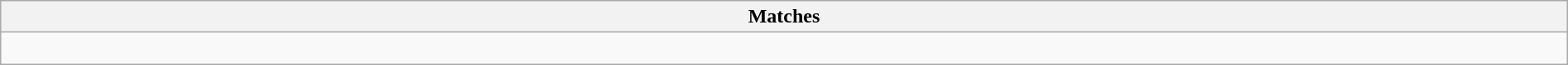<table class="wikitable collapsible collapsed" style="width:100%;">
<tr>
<th>Matches</th>
</tr>
<tr>
<td><br>













</td>
</tr>
</table>
